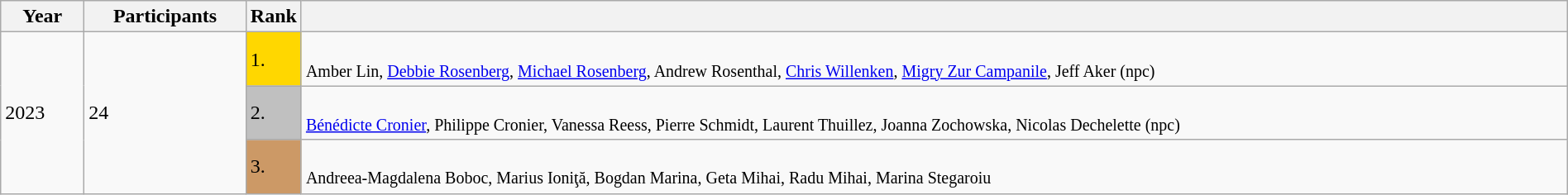<table class="wikitable" style="width:100%;">
<tr>
<th>Year</th>
<th>Participants</th>
<th>Rank</th>
<th></th>
</tr>
<tr>
<td width=60 rowspan=3>2023  </td>
<td rowspan=3>24</td>
<td style="background:gold; width:30px;">1.</td>
<td> <br><small>Amber Lin, <a href='#'>Debbie Rosenberg</a>, <a href='#'>Michael Rosenberg</a>, Andrew Rosenthal, <a href='#'>Chris Willenken</a>, <a href='#'>Migry Zur Campanile</a>, Jeff Aker (npc)</small></td>
</tr>
<tr>
<td style="background:silver;">2.</td>
<td> <br><small><a href='#'>Bénédicte Cronier</a>, Philippe Cronier, Vanessa Reess, Pierre Schmidt, Laurent Thuillez, Joanna Zochowska, Nicolas Dechelette (npc)</small></td>
</tr>
<tr>
<td style="background:#c96;">3.</td>
<td> <br><small>Andreea-Magdalena Boboc, Marius Ioniţă, Bogdan Marina, Geta Mihai, Radu Mihai, Marina Stegaroiu</small></td>
</tr>
</table>
